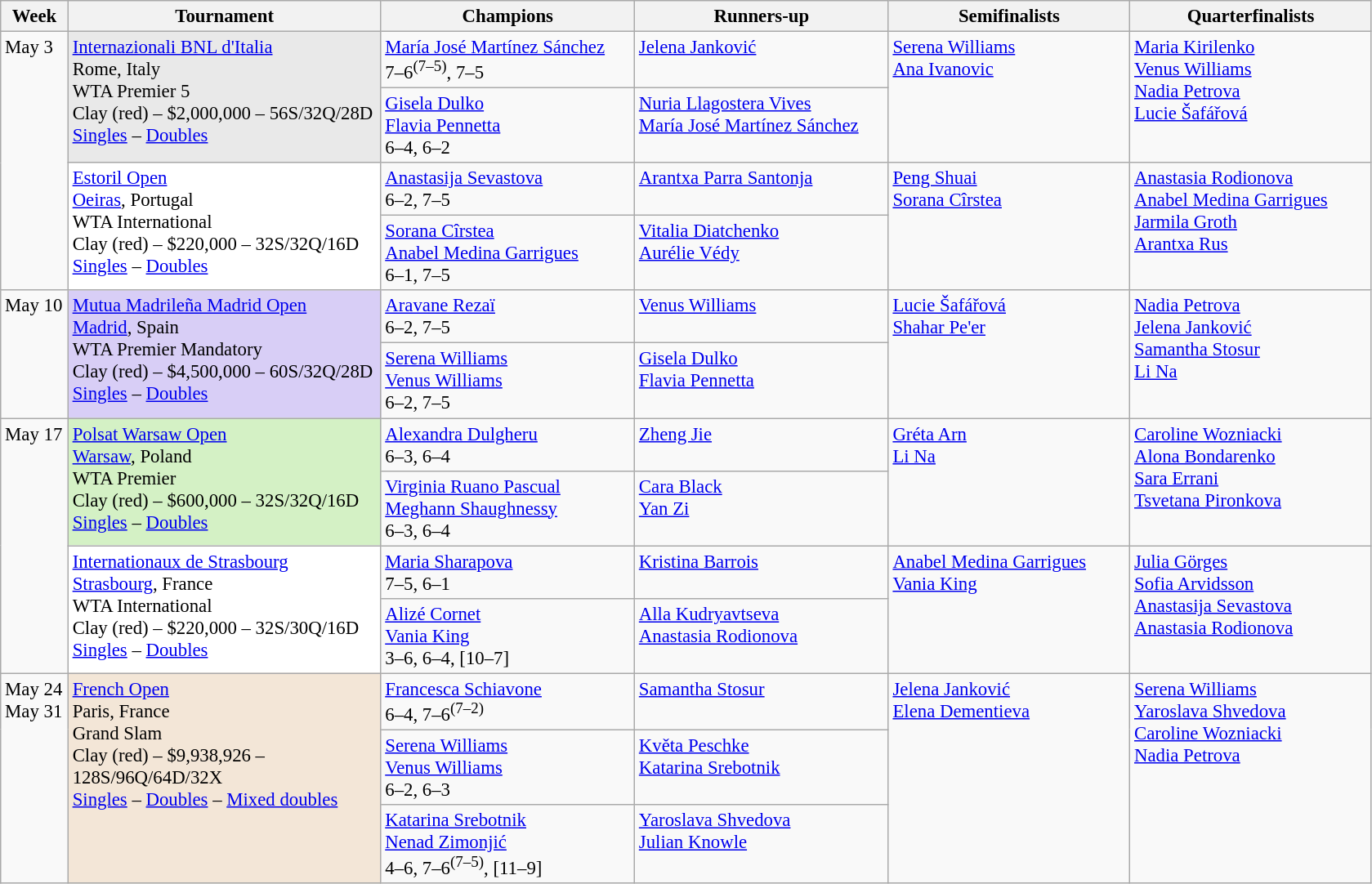<table class=wikitable style=font-size:95%>
<tr>
<th style="width:48px;">Week</th>
<th style="width:248px;">Tournament</th>
<th style="width:200px;">Champions</th>
<th style="width:200px;">Runners-up</th>
<th style="width:190px;">Semifinalists</th>
<th style="width:190px;">Quarterfinalists</th>
</tr>
<tr valign=top>
<td rowspan=4>May 3</td>
<td style="background:#E9E9E9;" rowspan="2"><a href='#'>Internazionali BNL d'Italia</a><br> Rome, Italy<br>WTA Premier 5<br>Clay (red) – $2,000,000 – 56S/32Q/28D<br><a href='#'>Singles</a> – <a href='#'>Doubles</a></td>
<td> <a href='#'>María José Martínez Sánchez</a><br>7–6<sup>(7–5)</sup>, 7–5</td>
<td> <a href='#'>Jelena Janković</a></td>
<td rowspan=2> <a href='#'>Serena Williams</a><br> <a href='#'>Ana Ivanovic</a></td>
<td rowspan=2> <a href='#'>Maria Kirilenko</a><br> <a href='#'>Venus Williams</a><br> <a href='#'>Nadia Petrova</a><br> <a href='#'>Lucie Šafářová</a></td>
</tr>
<tr valign=top>
<td> <a href='#'>Gisela Dulko</a><br> <a href='#'>Flavia Pennetta</a><br>6–4, 6–2</td>
<td> <a href='#'>Nuria Llagostera Vives</a><br> <a href='#'>María José Martínez Sánchez</a></td>
</tr>
<tr valign=top>
<td style="background:#fff;" rowspan="2"><a href='#'>Estoril Open</a><br> <a href='#'>Oeiras</a>, Portugal<br>WTA International<br>Clay (red) – $220,000 – 32S/32Q/16D<br><a href='#'>Singles</a> – <a href='#'>Doubles</a></td>
<td> <a href='#'>Anastasija Sevastova</a><br>6–2, 7–5</td>
<td> <a href='#'>Arantxa Parra Santonja</a></td>
<td rowspan=2> <a href='#'>Peng Shuai</a><br> <a href='#'>Sorana Cîrstea</a></td>
<td rowspan=2> <a href='#'>Anastasia Rodionova</a><br> <a href='#'>Anabel Medina Garrigues</a><br> <a href='#'>Jarmila Groth</a><br> <a href='#'>Arantxa Rus</a></td>
</tr>
<tr valign=top>
<td> <a href='#'>Sorana Cîrstea</a><br> <a href='#'>Anabel Medina Garrigues</a><br>6–1, 7–5</td>
<td> <a href='#'>Vitalia Diatchenko</a><br> <a href='#'>Aurélie Védy</a></td>
</tr>
<tr valign=top>
<td rowspan=2>May 10</td>
<td style="background:#d8cef6;" rowspan="2"><a href='#'>Mutua Madrileña Madrid Open</a><br> <a href='#'>Madrid</a>, Spain<br>WTA Premier Mandatory<br>Clay (red) – $4,500,000 – 60S/32Q/28D<br><a href='#'>Singles</a> – <a href='#'>Doubles</a></td>
<td> <a href='#'>Aravane Rezaï</a><br> 6–2, 7–5</td>
<td> <a href='#'>Venus Williams</a></td>
<td rowspan=2> <a href='#'>Lucie Šafářová</a> <br>  <a href='#'>Shahar Pe'er</a></td>
<td rowspan=2> <a href='#'>Nadia Petrova</a> <br>  <a href='#'>Jelena Janković</a><br> <a href='#'>Samantha Stosur</a><br> <a href='#'>Li Na</a></td>
</tr>
<tr valign=top>
<td> <a href='#'>Serena Williams</a><br> <a href='#'>Venus Williams</a><br>6–2, 7–5</td>
<td> <a href='#'>Gisela Dulko</a><br> <a href='#'>Flavia Pennetta</a></td>
</tr>
<tr valign=top>
<td rowspan=4>May 17</td>
<td style="background:#D4F1C5;" rowspan="2"><a href='#'>Polsat Warsaw Open</a><br> <a href='#'>Warsaw</a>, Poland<br>WTA Premier<br>Clay (red) – $600,000 – 32S/32Q/16D<br><a href='#'>Singles</a> – <a href='#'>Doubles</a></td>
<td> <a href='#'>Alexandra Dulgheru</a><br> 6–3, 6–4</td>
<td> <a href='#'>Zheng Jie</a></td>
<td rowspan=2> <a href='#'>Gréta Arn</a><br> <a href='#'>Li Na</a></td>
<td rowspan=2> <a href='#'>Caroline Wozniacki</a><br> <a href='#'>Alona Bondarenko</a> <br> <a href='#'>Sara Errani</a><br> <a href='#'>Tsvetana Pironkova</a></td>
</tr>
<tr valign=top>
<td> <a href='#'>Virginia Ruano Pascual</a><br> <a href='#'>Meghann Shaughnessy</a><br>6–3, 6–4</td>
<td> <a href='#'>Cara Black</a><br> <a href='#'>Yan Zi</a></td>
</tr>
<tr valign=top>
<td style="background:#fff;" rowspan="2"><a href='#'>Internationaux de Strasbourg</a><br> <a href='#'>Strasbourg</a>, France<br>WTA International<br>Clay (red) – $220,000 – 32S/30Q/16D<br><a href='#'>Singles</a> – <a href='#'>Doubles</a></td>
<td> <a href='#'>Maria Sharapova</a><br>7–5, 6–1</td>
<td> <a href='#'>Kristina Barrois</a></td>
<td rowspan=2> <a href='#'>Anabel Medina Garrigues</a><br> <a href='#'>Vania King</a></td>
<td rowspan=2> <a href='#'>Julia Görges</a><br>  <a href='#'>Sofia Arvidsson</a><br> <a href='#'>Anastasija Sevastova</a><br> <a href='#'>Anastasia Rodionova</a></td>
</tr>
<tr valign=top>
<td> <a href='#'>Alizé Cornet</a><br> <a href='#'>Vania King</a><br>3–6, 6–4, [10–7]</td>
<td> <a href='#'>Alla Kudryavtseva</a><br> <a href='#'>Anastasia Rodionova</a></td>
</tr>
<tr valign=top>
<td rowspan=3>May 24<br>May 31</td>
<td style="background:#F3E6D7;" rowspan="3"><a href='#'>French Open</a><br> Paris, France<br>Grand Slam<br>Clay (red) – $9,938,926 – 128S/96Q/64D/32X<br><a href='#'>Singles</a> – <a href='#'>Doubles</a> – <a href='#'>Mixed doubles</a></td>
<td> <a href='#'>Francesca Schiavone</a><br>6–4, 7–6<sup>(7–2)</sup></td>
<td> <a href='#'>Samantha Stosur</a></td>
<td rowspan=3> <a href='#'>Jelena Janković</a><br>  <a href='#'>Elena Dementieva</a></td>
<td rowspan=3> <a href='#'>Serena Williams</a><br> <a href='#'>Yaroslava Shvedova</a><br> <a href='#'>Caroline Wozniacki</a><br>  <a href='#'>Nadia Petrova</a></td>
</tr>
<tr valign=top>
<td> <a href='#'>Serena Williams</a><br> <a href='#'>Venus Williams</a><br>6–2, 6–3</td>
<td> <a href='#'>Květa Peschke</a><br> <a href='#'>Katarina Srebotnik</a></td>
</tr>
<tr valign=top>
<td> <a href='#'>Katarina Srebotnik</a><br> <a href='#'>Nenad Zimonjić</a><br>4–6, 7–6<sup>(7–5)</sup>, [11–9]</td>
<td> <a href='#'>Yaroslava Shvedova</a><br> <a href='#'>Julian Knowle</a></td>
</tr>
</table>
